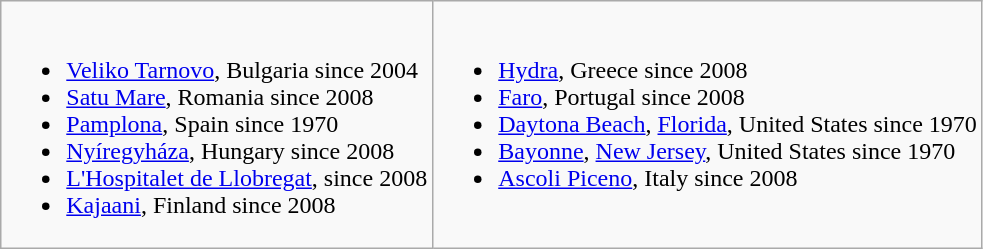<table class="wikitable">
<tr valign="top">
<td><br><ul><li> <a href='#'>Veliko Tarnovo</a>, Bulgaria since 2004</li><li> <a href='#'>Satu Mare</a>, Romania since 2008</li><li> <a href='#'>Pamplona</a>, Spain since 1970</li><li> <a href='#'>Nyíregyháza</a>, Hungary since 2008</li><li> <a href='#'>L'Hospitalet de Llobregat</a>, since 2008</li><li> <a href='#'>Kajaani</a>, Finland since 2008</li></ul></td>
<td><br><ul><li> <a href='#'>Hydra</a>, Greece since 2008</li><li> <a href='#'>Faro</a>, Portugal since 2008</li><li> <a href='#'>Daytona Beach</a>, <a href='#'>Florida</a>, United States since 1970</li><li> <a href='#'>Bayonne</a>, <a href='#'>New Jersey</a>, United States since 1970</li><li> <a href='#'>Ascoli Piceno</a>, Italy since 2008</li></ul></td>
</tr>
</table>
